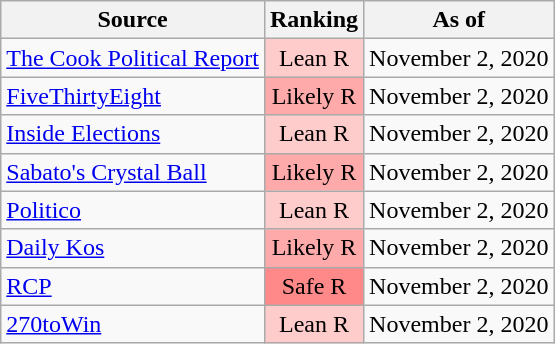<table class="wikitable" style="text-align:center">
<tr>
<th>Source</th>
<th>Ranking</th>
<th>As of</th>
</tr>
<tr>
<td align=left><a href='#'>The Cook Political Report</a></td>
<td style="background:#fcc" data-sort-value=2>Lean R</td>
<td>November 2, 2020</td>
</tr>
<tr>
<td align=left><a href='#'>FiveThirtyEight</a></td>
<td style="background:#faa" data-sort-value=3>Likely R</td>
<td>November 2, 2020</td>
</tr>
<tr>
<td align=left><a href='#'>Inside Elections</a></td>
<td style="background:#fcc" data-sort-value=2>Lean R</td>
<td>November 2, 2020</td>
</tr>
<tr>
<td align=left><a href='#'>Sabato's Crystal Ball</a></td>
<td style="background:#faa" data-sort-value=3>Likely R</td>
<td>November 2, 2020</td>
</tr>
<tr>
<td align=left><a href='#'>Politico</a></td>
<td style="background:#fcc" data-sort-value=2>Lean R</td>
<td>November 2, 2020</td>
</tr>
<tr>
<td align=left><a href='#'>Daily Kos</a></td>
<td style="background:#faa" data-sort-value=3>Likely R</td>
<td>November 2, 2020</td>
</tr>
<tr>
<td align=left><a href='#'>RCP</a></td>
<td style="background:#f88" data-sort-value=4>Safe R</td>
<td>November 2, 2020</td>
</tr>
<tr>
<td align=left><a href='#'>270toWin</a></td>
<td style="background:#fcc" data-sort-value=2>Lean R</td>
<td>November 2, 2020</td>
</tr>
</table>
